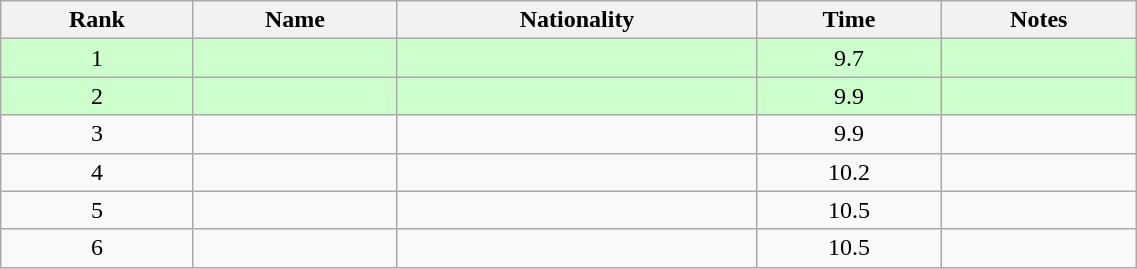<table class="wikitable sortable" style="text-align:center; width: 60%">
<tr>
<th>Rank</th>
<th>Name</th>
<th>Nationality</th>
<th>Time</th>
<th>Notes</th>
</tr>
<tr bgcolor=ccffcc>
<td>1</td>
<td align=left></td>
<td align=left></td>
<td>9.7</td>
<td></td>
</tr>
<tr bgcolor=ccffcc>
<td>2</td>
<td align=left></td>
<td align=left></td>
<td>9.9</td>
<td></td>
</tr>
<tr>
<td>3</td>
<td align=left></td>
<td align=left></td>
<td>9.9</td>
<td></td>
</tr>
<tr>
<td>4</td>
<td align=left></td>
<td align=left></td>
<td>10.2</td>
<td></td>
</tr>
<tr>
<td>5</td>
<td align=left></td>
<td align=left></td>
<td>10.5</td>
<td></td>
</tr>
<tr>
<td>6</td>
<td align=left></td>
<td align=left></td>
<td>10.5</td>
<td></td>
</tr>
</table>
